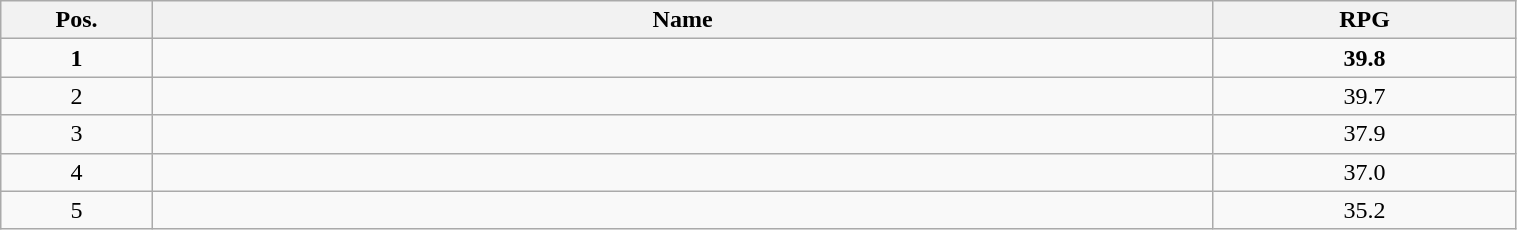<table class=wikitable width="80%">
<tr>
<th width="10%">Pos.</th>
<th width="70%">Name</th>
<th width="20%">RPG</th>
</tr>
<tr>
<td align=center><strong>1</strong></td>
<td><strong></strong></td>
<td align=center><strong>39.8</strong></td>
</tr>
<tr>
<td align=center>2</td>
<td></td>
<td align=center>39.7</td>
</tr>
<tr>
<td align=center>3</td>
<td></td>
<td align=center>37.9</td>
</tr>
<tr>
<td align=center>4</td>
<td></td>
<td align=center>37.0</td>
</tr>
<tr>
<td align=center>5</td>
<td></td>
<td align=center>35.2</td>
</tr>
</table>
